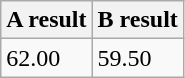<table class="wikitable" border="1" align="upright">
<tr>
<th>A result</th>
<th>B result</th>
</tr>
<tr>
<td>62.00</td>
<td>59.50</td>
</tr>
</table>
